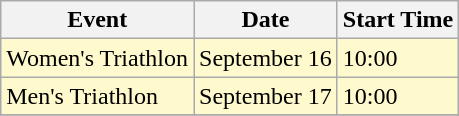<table class="wikitable">
<tr>
<th>Event</th>
<th>Date</th>
<th>Start Time</th>
</tr>
<tr>
<td style=background:lemonchiffon>Women's Triathlon</td>
<td style=background:lemonchiffon>September 16</td>
<td style=background:lemonchiffon>10:00</td>
</tr>
<tr>
<td style=background:lemonchiffon>Men's Triathlon</td>
<td style=background:lemonchiffon>September 17</td>
<td style=background:lemonchiffon>10:00</td>
</tr>
<tr>
</tr>
</table>
